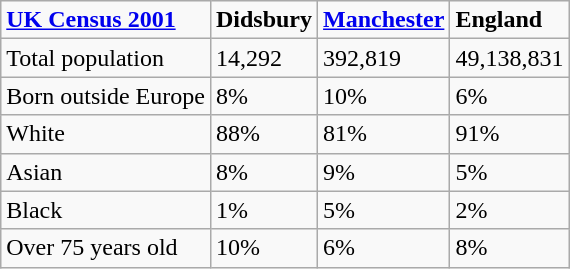<table class="wikitable" style="margin-left:10px;">
<tr>
<td><strong><a href='#'>UK Census 2001</a></strong></td>
<td><strong>Didsbury</strong></td>
<td><strong><a href='#'>Manchester</a></strong></td>
<td><strong>England</strong></td>
</tr>
<tr>
<td>Total population</td>
<td>14,292</td>
<td>392,819</td>
<td>49,138,831</td>
</tr>
<tr>
<td>Born outside Europe</td>
<td>8%</td>
<td>10%</td>
<td>6%</td>
</tr>
<tr>
<td>White</td>
<td>88%</td>
<td>81%</td>
<td>91%</td>
</tr>
<tr>
<td>Asian</td>
<td>8%</td>
<td>9%</td>
<td>5%</td>
</tr>
<tr>
<td>Black</td>
<td>1%</td>
<td>5%</td>
<td>2%</td>
</tr>
<tr>
<td>Over 75 years old</td>
<td>10%</td>
<td>6%</td>
<td>8%</td>
</tr>
</table>
